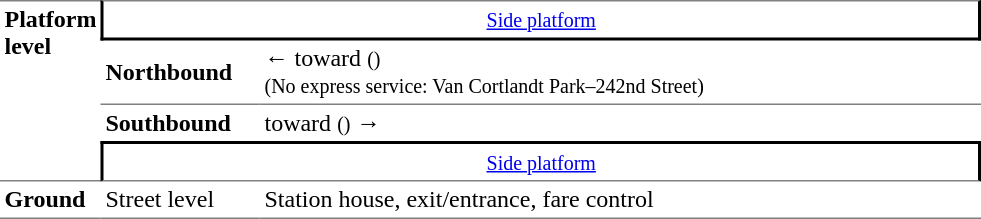<table cellspacing=0 cellpadding=3>
<tr>
<td style="border-top:solid 1px gray;border-bottom:solid 1px gray;" rowspan=4 valign=top><strong>Platform level</strong></td>
<td style="border-top:solid 1px gray;border-right:solid 2px black;border-left:solid 2px black;border-bottom:solid 2px black;text-align:center;" colspan=2><small><a href='#'>Side platform</a> </small></td>
</tr>
<tr>
<td><span><strong>Northbound</strong></span></td>
<td>←  toward  <small>()</small><br> <small>(No express service: Van Cortlandt Park–242nd Street)</small></td>
</tr>
<tr>
<td style="border-top:solid 1px gray;"><span><strong>Southbound</strong></span></td>
<td style="border-top:solid 1px gray;">  toward  <small>()</small> →</td>
</tr>
<tr>
<td style="border-top:solid 2px black;border-right:solid 2px black;border-left:solid 2px black;border-bottom:solid 1px gray;text-align:center;" colspan=2><small><a href='#'>Side platform</a> </small></td>
</tr>
<tr>
<td style="border-bottom:solid 1px gray;" width=50><strong>Ground</strong></td>
<td style="border-bottom:solid 1px gray;" width=100>Street level</td>
<td style="border-bottom:solid 1px gray;" width=475>Station house, exit/entrance, fare control<br></td>
</tr>
</table>
